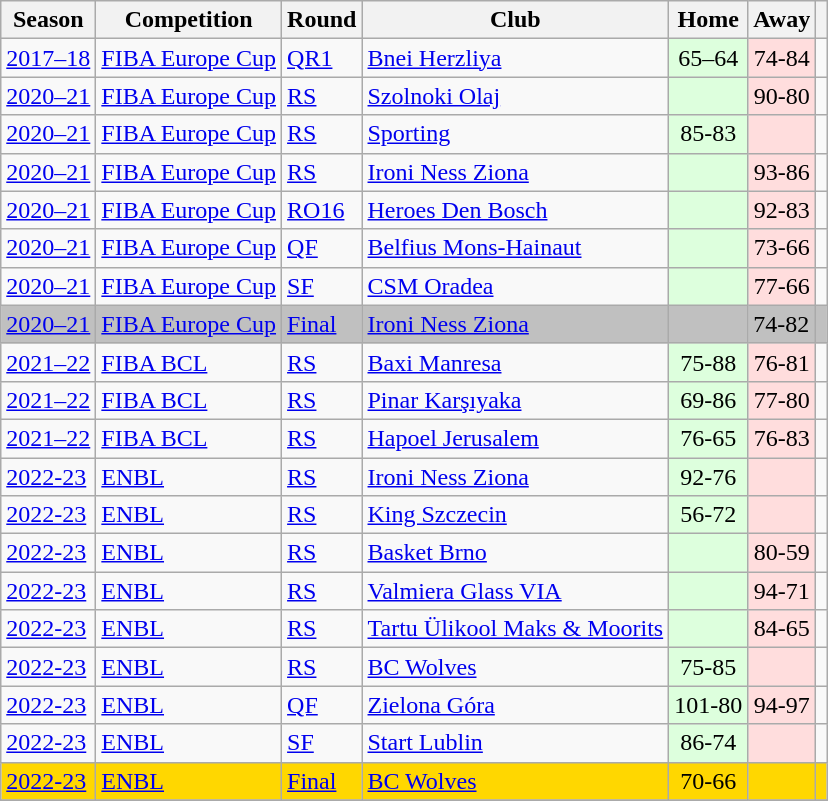<table class="wikitable">
<tr>
<th>Season</th>
<th>Competition</th>
<th>Round</th>
<th>Club</th>
<th>Home</th>
<th>Away</th>
<th></th>
</tr>
<tr>
<td><a href='#'>2017–18</a></td>
<td><a href='#'>FIBA Europe Cup</a></td>
<td><a href='#'>QR1</a></td>
<td> <a href='#'>Bnei Herzliya</a></td>
<td style="text-align:center;" bgcolor=#dfd>65–64</td>
<td style="text-align:center;" bgcolor=#fdd>74-84</td>
<td></td>
</tr>
<tr>
<td><a href='#'>2020–21</a></td>
<td><a href='#'>FIBA Europe Cup</a></td>
<td><a href='#'>RS</a></td>
<td> <a href='#'>Szolnoki Olaj</a></td>
<td style="text-align:center;" bgcolor=#dfd></td>
<td style="text-align:center;" bgcolor=#fdd>90-80</td>
<td></td>
</tr>
<tr>
<td><a href='#'>2020–21</a></td>
<td><a href='#'>FIBA Europe Cup</a></td>
<td><a href='#'>RS</a></td>
<td> <a href='#'>Sporting</a></td>
<td style="text-align:center;" bgcolor=#dfd>85-83</td>
<td style="text-align:center;" bgcolor=#fdd></td>
<td></td>
</tr>
<tr>
<td><a href='#'>2020–21</a></td>
<td><a href='#'>FIBA Europe Cup</a></td>
<td><a href='#'>RS</a></td>
<td> <a href='#'>Ironi Ness Ziona</a></td>
<td style="text-align:center;" bgcolor=#dfd></td>
<td style="text-align:center;" bgcolor=#fdd>93-86</td>
<td></td>
</tr>
<tr>
<td><a href='#'>2020–21</a></td>
<td><a href='#'>FIBA Europe Cup</a></td>
<td><a href='#'>RO16</a></td>
<td> <a href='#'>Heroes Den Bosch</a></td>
<td style="text-align:center;" bgcolor=#dfd></td>
<td style="text-align:center;" bgcolor=#fdd>92-83</td>
<td></td>
</tr>
<tr>
<td><a href='#'>2020–21</a></td>
<td><a href='#'>FIBA Europe Cup</a></td>
<td><a href='#'>QF</a></td>
<td> <a href='#'>Belfius Mons-Hainaut</a></td>
<td style="text-align:center;" bgcolor=#dfd></td>
<td style="text-align:center;" bgcolor=#fdd>73-66</td>
<td></td>
</tr>
<tr>
<td><a href='#'>2020–21</a></td>
<td><a href='#'>FIBA Europe Cup</a></td>
<td><a href='#'>SF</a></td>
<td> <a href='#'>CSM Oradea</a></td>
<td style="text-align:center;" bgcolor=#dfd></td>
<td style="text-align:center;" bgcolor=#fdd>77-66</td>
<td></td>
</tr>
<tr>
<td bgcolor=Silver align=left><a href='#'>2020–21</a></td>
<td bgcolor=Silver align=left><a href='#'>FIBA Europe Cup</a></td>
<td bgcolor=Silver align=left><a href='#'>Final</a></td>
<td bgcolor=Silver align=left> <a href='#'>Ironi Ness Ziona</a></td>
<td bgcolor=Silver align=left></td>
<td bgcolor=Silver align=left>74-82</td>
<td bgcolor=Silver align=left></td>
</tr>
<tr>
<td><a href='#'>2021–22</a></td>
<td><a href='#'>FIBA BCL</a></td>
<td><a href='#'>RS</a></td>
<td> <a href='#'>Baxi Manresa</a></td>
<td style="text-align:center;" bgcolor=#dfd>75-88</td>
<td style="text-align:center;" bgcolor=#fdd>76-81</td>
<td></td>
</tr>
<tr>
<td><a href='#'>2021–22</a></td>
<td><a href='#'>FIBA BCL</a></td>
<td><a href='#'>RS</a></td>
<td> <a href='#'>Pinar Karşıyaka</a></td>
<td style="text-align:center;" bgcolor=#dfd>69-86</td>
<td style="text-align:center;" bgcolor=#fdd>77-80</td>
<td></td>
</tr>
<tr>
<td><a href='#'>2021–22</a></td>
<td><a href='#'>FIBA BCL</a></td>
<td><a href='#'>RS</a></td>
<td> <a href='#'>Hapoel Jerusalem</a></td>
<td style="text-align:center;" bgcolor=#dfd>76-65</td>
<td style="text-align:center;" bgcolor=#fdd>76-83</td>
<td></td>
</tr>
<tr>
<td><a href='#'>2022-23</a></td>
<td><a href='#'>ENBL</a></td>
<td><a href='#'>RS</a></td>
<td> <a href='#'>Ironi Ness Ziona</a></td>
<td style="text-align:center;" bgcolor=#dfd>92-76</td>
<td style="text-align:center;" bgcolor=#fdd></td>
<td></td>
</tr>
<tr>
<td><a href='#'>2022-23</a></td>
<td><a href='#'>ENBL</a></td>
<td><a href='#'>RS</a></td>
<td> <a href='#'>King Szczecin</a></td>
<td style="text-align:center;" bgcolor=#dfd>56-72</td>
<td style="text-align:center;" bgcolor=#fdd></td>
<td></td>
</tr>
<tr>
<td><a href='#'>2022-23</a></td>
<td><a href='#'>ENBL</a></td>
<td><a href='#'>RS</a></td>
<td> <a href='#'>Basket Brno</a></td>
<td style="text-align:center;" bgcolor=#dfd></td>
<td style="text-align:center;" bgcolor=#fdd>80-59</td>
<td></td>
</tr>
<tr>
<td><a href='#'>2022-23</a></td>
<td><a href='#'>ENBL</a></td>
<td><a href='#'>RS</a></td>
<td> <a href='#'>Valmiera Glass VIA</a></td>
<td style="text-align:center;" bgcolor=#dfd></td>
<td style="text-align:center;" bgcolor=#fdd>94-71</td>
<td></td>
</tr>
<tr>
<td><a href='#'>2022-23</a></td>
<td><a href='#'>ENBL</a></td>
<td><a href='#'>RS</a></td>
<td> <a href='#'>Tartu Ülikool Maks & Moorits</a></td>
<td style="text-align:center;" bgcolor=#dfd></td>
<td style="text-align:center;" bgcolor=#fdd>84-65</td>
<td></td>
</tr>
<tr>
<td><a href='#'>2022-23</a></td>
<td><a href='#'>ENBL</a></td>
<td><a href='#'>RS</a></td>
<td> <a href='#'>BC Wolves</a></td>
<td style="text-align:center;" bgcolor=#dfd>75-85</td>
<td style="text-align:center;" bgcolor=#fdd></td>
<td></td>
</tr>
<tr>
<td><a href='#'>2022-23</a></td>
<td><a href='#'>ENBL</a></td>
<td><a href='#'>QF</a></td>
<td> <a href='#'>Zielona Góra</a></td>
<td style="text-align:center;" bgcolor=#dfd>101-80</td>
<td style="text-align:center;" bgcolor=#fdd>94-97</td>
<td></td>
</tr>
<tr>
<td><a href='#'>2022-23</a></td>
<td><a href='#'>ENBL</a></td>
<td><a href='#'>SF</a></td>
<td> <a href='#'>Start Lublin</a></td>
<td style="text-align:center;" bgcolor=#dfd>86-74</td>
<td style="text-align:center;" bgcolor=#fdd></td>
<td></td>
</tr>
<tr>
<td bgcolor=gold align=left><a href='#'>2022-23</a></td>
<td bgcolor=gold align=left><a href='#'>ENBL</a></td>
<td bgcolor=gold align=left><a href='#'>Final</a></td>
<td bgcolor=gold align=left> <a href='#'>BC Wolves</a></td>
<td bgcolor=gold align=center>70-66</td>
<td bgcolor=gold align=left></td>
<td bgcolor=gold align=center></td>
</tr>
<tr>
</tr>
</table>
